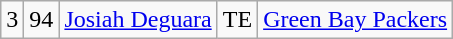<table class="wikitable" style="text-align:center">
<tr>
<td>3</td>
<td>94</td>
<td><a href='#'>Josiah Deguara</a></td>
<td>TE</td>
<td><a href='#'>Green Bay Packers</a></td>
</tr>
</table>
